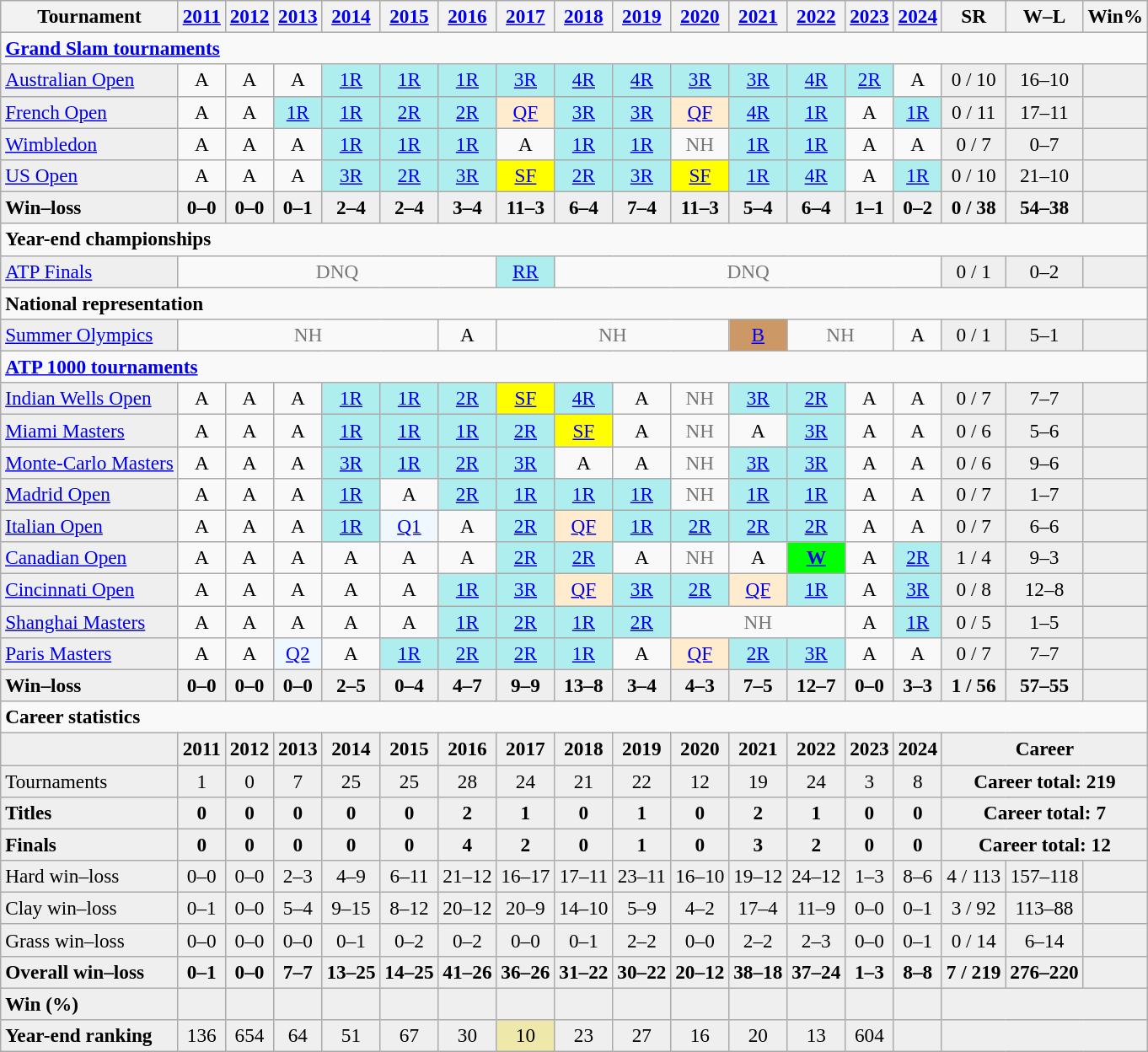<table class="wikitable nowrap" style=text-align:center;font-size:97%>
<tr>
<th>Tournament</th>
<th><a href='#'>2011</a></th>
<th><a href='#'>2012</a></th>
<th><a href='#'>2013</a></th>
<th><a href='#'>2014</a></th>
<th><a href='#'>2015</a></th>
<th><a href='#'>2016</a></th>
<th><a href='#'>2017</a></th>
<th><a href='#'>2018</a></th>
<th><a href='#'>2019</a></th>
<th><a href='#'>2020</a></th>
<th><a href='#'>2021</a></th>
<th><a href='#'>2022</a></th>
<th><a href='#'>2023</a></th>
<th><a href='#'>2024</a></th>
<th>SR</th>
<th>W–L</th>
<th>Win%</th>
</tr>
<tr>
<td colspan="18" align="left"><strong><a href='#'>Grand Slam tournaments</a></strong></td>
</tr>
<tr>
<td bgcolor=efefef align=left><a href='#'>Australian Open</a></td>
<td>A</td>
<td>A</td>
<td>A</td>
<td bgcolor=afeeee><a href='#'>1R</a></td>
<td bgcolor=afeeee><a href='#'>1R</a></td>
<td bgcolor=afeeee><a href='#'>1R</a></td>
<td bgcolor=afeeee><a href='#'>3R</a></td>
<td bgcolor=afeeee><a href='#'>4R</a></td>
<td bgcolor=afeeee><a href='#'>4R</a></td>
<td bgcolor=afeeee><a href='#'>3R</a></td>
<td bgcolor=afeeee><a href='#'>3R</a></td>
<td bgcolor=afeeee><a href='#'>4R</a></td>
<td bgcolor=afeeee><a href='#'>2R</a></td>
<td>A</td>
<td bgcolor="efefef">0 / 10</td>
<td bgcolor="efefef">16–10</td>
<td bgcolor="efefef"></td>
</tr>
<tr>
<td bgcolor=efefef align=left><a href='#'>French Open</a></td>
<td>A</td>
<td>A</td>
<td bgcolor=afeeee><a href='#'>1R</a></td>
<td bgcolor=afeeee><a href='#'>1R</a></td>
<td bgcolor=afeeee><a href='#'>2R</a></td>
<td bgcolor=afeeee><a href='#'>2R</a></td>
<td bgcolor=ffebcd><a href='#'>QF</a></td>
<td bgcolor=afeeee><a href='#'>3R</a></td>
<td bgcolor=afeeee><a href='#'>3R</a></td>
<td bgcolor=ffebcd><a href='#'>QF</a></td>
<td bgcolor=afeeee><a href='#'>4R</a></td>
<td bgcolor=afeeee><a href='#'>1R</a></td>
<td>A</td>
<td bgcolor=afeeee><a href='#'>1R</a></td>
<td bgcolor="efefef">0 / 11</td>
<td bgcolor=efefef>17–11</td>
<td bgcolor=efefef></td>
</tr>
<tr>
<td bgcolor=efefef align=left><a href='#'>Wimbledon</a></td>
<td>A</td>
<td>A</td>
<td>A</td>
<td bgcolor=afeeee><a href='#'>1R</a></td>
<td bgcolor=afeeee><a href='#'>1R</a></td>
<td bgcolor=afeeee><a href='#'>1R</a></td>
<td>A</td>
<td bgcolor=afeeee><a href='#'>1R</a></td>
<td bgcolor=afeeee><a href='#'>1R</a></td>
<td style=color:#767676>NH</td>
<td bgcolor=afeeee><a href='#'>1R</a></td>
<td bgcolor=afeeee><a href='#'>1R</a></td>
<td>A</td>
<td>A</td>
<td bgcolor="efefef">0 / 7</td>
<td bgcolor=efefef>0–7</td>
<td bgcolor=efefef></td>
</tr>
<tr>
<td bgcolor=efefef align=left><a href='#'>US Open</a></td>
<td>A</td>
<td>A</td>
<td>A</td>
<td bgcolor=afeeee><a href='#'>3R</a></td>
<td bgcolor=afeeee><a href='#'>2R</a></td>
<td bgcolor=afeeee><a href='#'>3R</a></td>
<td bgcolor=yellow><a href='#'>SF</a></td>
<td bgcolor=afeeee><a href='#'>2R</a></td>
<td bgcolor=afeeee><a href='#'>3R</a></td>
<td bgcolor=yellow><a href='#'>SF</a></td>
<td bgcolor=afeeee><a href='#'>1R</a></td>
<td bgcolor=afeeee><a href='#'>4R</a></td>
<td>A</td>
<td bgcolor=afeeee><a href='#'>1R</a></td>
<td bgcolor="efefef">0 / 10</td>
<td bgcolor=efefef>21–10</td>
<td bgcolor=efefef></td>
</tr>
<tr style=background:#efefef;font-weight:bold>
<td align=left>Win–loss</td>
<td>0–0</td>
<td>0–0</td>
<td>0–1</td>
<td>2–4</td>
<td>2–4</td>
<td>3–4</td>
<td>11–3</td>
<td>6–4</td>
<td>7–4</td>
<td>11–3</td>
<td>5–4</td>
<td>6–4</td>
<td>1–1</td>
<td>0–2</td>
<td>0 / 38</td>
<td>54–38</td>
<td></td>
</tr>
<tr>
<td colspan="18" align="left"><strong>Year-end championships</strong></td>
</tr>
<tr>
<td bgcolor=efefef align=left><a href='#'>ATP Finals</a></td>
<td colspan=6 style=color:#767676>DNQ</td>
<td bgcolor=afeeee><a href='#'>RR</a></td>
<td colspan=7 style=color:#767676>DNQ</td>
<td bgcolor="efefef">0 / 1</td>
<td bgcolor=efefef>0–2</td>
<td bgcolor=efefef></td>
</tr>
<tr>
<td colspan="18" style=text-align:left><strong>National representation</strong></td>
</tr>
<tr>
<td bgcolor=efefef align=left><a href='#'>Summer Olympics</a></td>
<td colspan=5 style=color:#767676>NH</td>
<td>A</td>
<td colspan=4 style=color:#767676>NH</td>
<td bgcolor= cc9966><a href='#'>B</a></td>
<td colspan=2 style=color:#767676>NH</td>
<td>A</td>
<td bgcolor=efefef>0 / 1</td>
<td bgcolor=efefef>5–1</td>
<td bgcolor=efefef></td>
</tr>
<tr>
<td colspan="18" style="text-align:left"><strong><a href='#'>ATP 1000 tournaments</a></strong></td>
</tr>
<tr>
<td bgcolor=efefef align=left><a href='#'>Indian Wells Open</a></td>
<td>A</td>
<td>A</td>
<td>A</td>
<td bgcolor=afeeee><a href='#'>1R</a></td>
<td bgcolor=afeeee><a href='#'>1R</a></td>
<td bgcolor=afeeee><a href='#'>2R</a></td>
<td bgcolor=yellow><a href='#'>SF</a></td>
<td bgcolor=afeeee><a href='#'>4R</a></td>
<td>A</td>
<td style=color:#767676>NH</td>
<td bgcolor=afeeee><a href='#'>3R</a></td>
<td bgcolor=afeeee><a href='#'>2R</a></td>
<td>A</td>
<td>A</td>
<td bgcolor="efefef">0 / 7</td>
<td bgcolor=efefef>7–7</td>
<td bgcolor=efefef></td>
</tr>
<tr>
<td bgcolor=efefef align=left><a href='#'>Miami Masters</a></td>
<td>A</td>
<td>A</td>
<td>A</td>
<td bgcolor=afeeee><a href='#'>1R</a></td>
<td bgcolor=afeeee><a href='#'>1R</a></td>
<td bgcolor=afeeee><a href='#'>1R</a></td>
<td bgcolor=afeeee><a href='#'>2R</a></td>
<td bgcolor=yellow><a href='#'>SF</a></td>
<td>A</td>
<td style=color:#767676>NH</td>
<td>A</td>
<td bgcolor=afeeee><a href='#'>3R</a></td>
<td>A</td>
<td>A</td>
<td bgcolor="efefef">0 / 6</td>
<td bgcolor=efefef>5–6</td>
<td bgcolor=efefef></td>
</tr>
<tr>
<td bgcolor=efefef align=left><a href='#'>Monte-Carlo Masters</a></td>
<td>A</td>
<td>A</td>
<td>A</td>
<td bgcolor=afeeee><a href='#'>3R</a></td>
<td bgcolor=afeeee><a href='#'>1R</a></td>
<td bgcolor=afeeee><a href='#'>2R</a></td>
<td bgcolor=afeeee><a href='#'>3R</a></td>
<td>A</td>
<td>A</td>
<td style=color:#767676>NH</td>
<td bgcolor=afeeee><a href='#'>3R</a></td>
<td bgcolor=afeeee><a href='#'>3R</a></td>
<td>A</td>
<td>A</td>
<td bgcolor="efefef">0 / 6</td>
<td bgcolor=efefef>9–6</td>
<td bgcolor=efefef></td>
</tr>
<tr>
<td bgcolor=efefef align=left><a href='#'>Madrid Open</a></td>
<td>A</td>
<td>A</td>
<td>A</td>
<td bgcolor=afeeee><a href='#'>1R</a></td>
<td>A</td>
<td bgcolor=afeeee><a href='#'>2R</a></td>
<td bgcolor=afeeee><a href='#'>1R</a></td>
<td bgcolor=afeeee><a href='#'>1R</a></td>
<td bgcolor=afeeee><a href='#'>1R</a></td>
<td style=color:#767676>NH</td>
<td bgcolor=afeeee><a href='#'>1R</a></td>
<td bgcolor=afeeee><a href='#'>1R</a></td>
<td>A</td>
<td>A</td>
<td bgcolor="efefef">0 / 7</td>
<td bgcolor=efefef>1–7</td>
<td bgcolor=efefef></td>
</tr>
<tr>
<td bgcolor=efefef align=left><a href='#'>Italian Open</a></td>
<td>A</td>
<td>A</td>
<td>A</td>
<td bgcolor=afeeee><a href='#'>1R</a></td>
<td bgcolor=f0f8ff><a href='#'>Q1</a></td>
<td>A</td>
<td bgcolor=afeeee><a href='#'>2R</a></td>
<td bgcolor=ffebcd><a href='#'>QF</a></td>
<td bgcolor=afeeee><a href='#'>1R</a></td>
<td bgcolor=afeeee><a href='#'>2R</a></td>
<td bgcolor=afeeee><a href='#'>2R</a></td>
<td bgcolor=afeeee><a href='#'>2R</a></td>
<td>A</td>
<td>A</td>
<td bgcolor="efefef">0 / 7</td>
<td bgcolor=efefef>6–6</td>
<td bgcolor=efefef></td>
</tr>
<tr>
<td bgcolor=efefef align=left><a href='#'>Canadian Open</a></td>
<td>A</td>
<td>A</td>
<td>A</td>
<td>A</td>
<td>A</td>
<td>A</td>
<td bgcolor=afeeee><a href='#'>2R</a></td>
<td bgcolor=afeeee><a href='#'>2R</a></td>
<td>A</td>
<td style=color:#767676>NH</td>
<td>A</td>
<td bgcolor=lime><a href='#'><strong>W</strong></a></td>
<td>A</td>
<td bgcolor=afeeee><a href='#'>2R</a></td>
<td bgcolor="efefef">1 / 4</td>
<td bgcolor=efefef>9–3</td>
<td bgcolor=efefef></td>
</tr>
<tr>
<td bgcolor=efefef align=left><a href='#'>Cincinnati Open</a></td>
<td>A</td>
<td>A</td>
<td>A</td>
<td>A</td>
<td>A</td>
<td bgcolor=afeeee><a href='#'>1R</a></td>
<td bgcolor=afeeee><a href='#'>3R</a></td>
<td bgcolor=ffebcd><a href='#'>QF</a></td>
<td bgcolor=afeeee><a href='#'>3R</a></td>
<td bgcolor=afeeee><a href='#'>2R</a></td>
<td bgcolor=ffebcd><a href='#'>QF</a></td>
<td bgcolor=afeeee><a href='#'>1R</a></td>
<td>A</td>
<td bgcolor=afeeee><a href='#'>3R</a></td>
<td bgcolor="efefef">0 / 8</td>
<td bgcolor=efefef>12–8</td>
<td bgcolor=efefef></td>
</tr>
<tr>
<td bgcolor=efefef align=left><a href='#'>Shanghai Masters</a></td>
<td>A</td>
<td>A</td>
<td>A</td>
<td>A</td>
<td>A</td>
<td bgcolor=afeeee><a href='#'>1R</a></td>
<td bgcolor=afeeee><a href='#'>2R</a></td>
<td bgcolor=afeeee><a href='#'>1R</a></td>
<td bgcolor=afeeee><a href='#'>2R</a></td>
<td colspan=3 style=color:#767676>NH</td>
<td>A</td>
<td bgcolor=afeeee><a href='#'>1R</a></td>
<td bgcolor="efefef">0 / 5</td>
<td bgcolor=efefef>1–5</td>
<td bgcolor=efefef></td>
</tr>
<tr>
<td bgcolor=efefef align=left><a href='#'>Paris Masters</a></td>
<td>A</td>
<td>A</td>
<td bgcolor=f0f8ff><a href='#'>Q2</a></td>
<td>A</td>
<td bgcolor=afeeee><a href='#'>1R</a></td>
<td bgcolor=afeeee><a href='#'>2R</a></td>
<td bgcolor=afeeee><a href='#'>2R</a></td>
<td bgcolor=afeeee><a href='#'>1R</a></td>
<td>A</td>
<td bgcolor=ffebcd><a href='#'>QF</a></td>
<td bgcolor=afeeee><a href='#'>2R</a></td>
<td bgcolor=afeeee><a href='#'>3R</a></td>
<td>A</td>
<td>A</td>
<td bgcolor="efefef">0 / 7</td>
<td bgcolor=efefef>7–7</td>
<td bgcolor=efefef></td>
</tr>
<tr style=background:#efefef;font-weight:bold>
<td align=left>Win–loss</td>
<td>0–0</td>
<td>0–0</td>
<td>0–0</td>
<td>2–5</td>
<td>0–4</td>
<td>4–7</td>
<td>9–9</td>
<td>13–8</td>
<td>3–4</td>
<td>4–3</td>
<td>7–5</td>
<td>12–7</td>
<td>0–0</td>
<td>3–3</td>
<td>1 / 56</td>
<td>57–55</td>
<td></td>
</tr>
<tr>
<td colspan="18" align="left"><strong>Career statistics</strong></td>
</tr>
<tr style=background:#efefef;font-weight:bold>
<td></td>
<td>2011</td>
<td>2012</td>
<td>2013</td>
<td>2014</td>
<td>2015</td>
<td>2016</td>
<td>2017</td>
<td>2018</td>
<td>2019</td>
<td>2020</td>
<td>2021</td>
<td>2022</td>
<td>2023</td>
<td>2024</td>
<td colspan="3">Career</td>
</tr>
<tr bgcolor=efefef>
<td align=left>Tournaments</td>
<td>1</td>
<td>0</td>
<td>7</td>
<td>25</td>
<td>25</td>
<td>28</td>
<td>24</td>
<td>21</td>
<td>22</td>
<td>12</td>
<td>19</td>
<td>24</td>
<td>3</td>
<td>8</td>
<td colspan="3"><strong>Career total: 219</strong></td>
</tr>
<tr style=background:#efefef;font-weight:bold>
<td align=left>Titles</td>
<td>0</td>
<td>0</td>
<td>0</td>
<td>0</td>
<td>0</td>
<td>2</td>
<td>1</td>
<td>0</td>
<td>1</td>
<td>0</td>
<td>2</td>
<td>1</td>
<td>0</td>
<td>0</td>
<td colspan="3">Career total: 7</td>
</tr>
<tr style=background:#efefef;font-weight:bold>
<td align=left>Finals</td>
<td>0</td>
<td>0</td>
<td>0</td>
<td>0</td>
<td>0</td>
<td>4</td>
<td>2</td>
<td>0</td>
<td>1</td>
<td>0</td>
<td>3</td>
<td>2</td>
<td>0</td>
<td>0</td>
<td colspan="3">Career total: 12</td>
</tr>
<tr bgcolor=efefef>
<td align=left>Hard win–loss</td>
<td>0–0</td>
<td>0–0</td>
<td>2–3</td>
<td>4–9</td>
<td>6–11</td>
<td>21–12</td>
<td>16–17</td>
<td>17–11</td>
<td>23–11</td>
<td>16–10</td>
<td>19–12</td>
<td>24–12</td>
<td>1–3</td>
<td>8–6</td>
<td>4 / 113</td>
<td>157–118</td>
<td></td>
</tr>
<tr bgcolor=efefef>
<td align=left>Clay win–loss</td>
<td>0–1</td>
<td>0–0</td>
<td>5–4</td>
<td>9–15</td>
<td>8–12</td>
<td>20–12</td>
<td>20–9</td>
<td>14–10</td>
<td>5–9</td>
<td>4–2</td>
<td>17–4</td>
<td>11–9</td>
<td>0–0</td>
<td>0–1</td>
<td>3 / 92</td>
<td>113–88</td>
<td></td>
</tr>
<tr bgcolor=efefef>
<td align=left>Grass win–loss</td>
<td>0–0</td>
<td>0–0</td>
<td>0–0</td>
<td>0–1</td>
<td>0–2</td>
<td>0–2</td>
<td>0–0</td>
<td>0–1</td>
<td>2–2</td>
<td>0–0</td>
<td>2–2</td>
<td>2–3</td>
<td>0–0</td>
<td>0–1</td>
<td>0 / 14</td>
<td>6–14</td>
<td></td>
</tr>
<tr style=background:#efefef;font-weight:bold>
<td align=left>Overall win–loss</td>
<td>0–1</td>
<td>0–0</td>
<td>7–7</td>
<td>13–25</td>
<td>14–25</td>
<td>41–26</td>
<td>36–26</td>
<td>31–22</td>
<td>30–22</td>
<td>20–12</td>
<td>38–18</td>
<td>37–24</td>
<td>1–3</td>
<td>8–8</td>
<td>7 / 219</td>
<td>276–220</td>
<td></td>
</tr>
<tr style=background:#efefef;font-weight:bold>
<td align=left>Win (%)</td>
<td></td>
<td></td>
<td></td>
<td></td>
<td></td>
<td></td>
<td></td>
<td></td>
<td></td>
<td></td>
<td></td>
<td></td>
<td></td>
<td></td>
<td colspan="3"></td>
</tr>
<tr bgcolor=efefef>
<td align=left><strong>Year-end ranking</strong></td>
<td>136</td>
<td>654</td>
<td>64</td>
<td>51</td>
<td>67</td>
<td>30</td>
<td bgcolor=eee8aa>10</td>
<td>23</td>
<td>27</td>
<td>16</td>
<td>20</td>
<td>13</td>
<td>604</td>
<td></td>
<td colspan="3"></td>
</tr>
</table>
